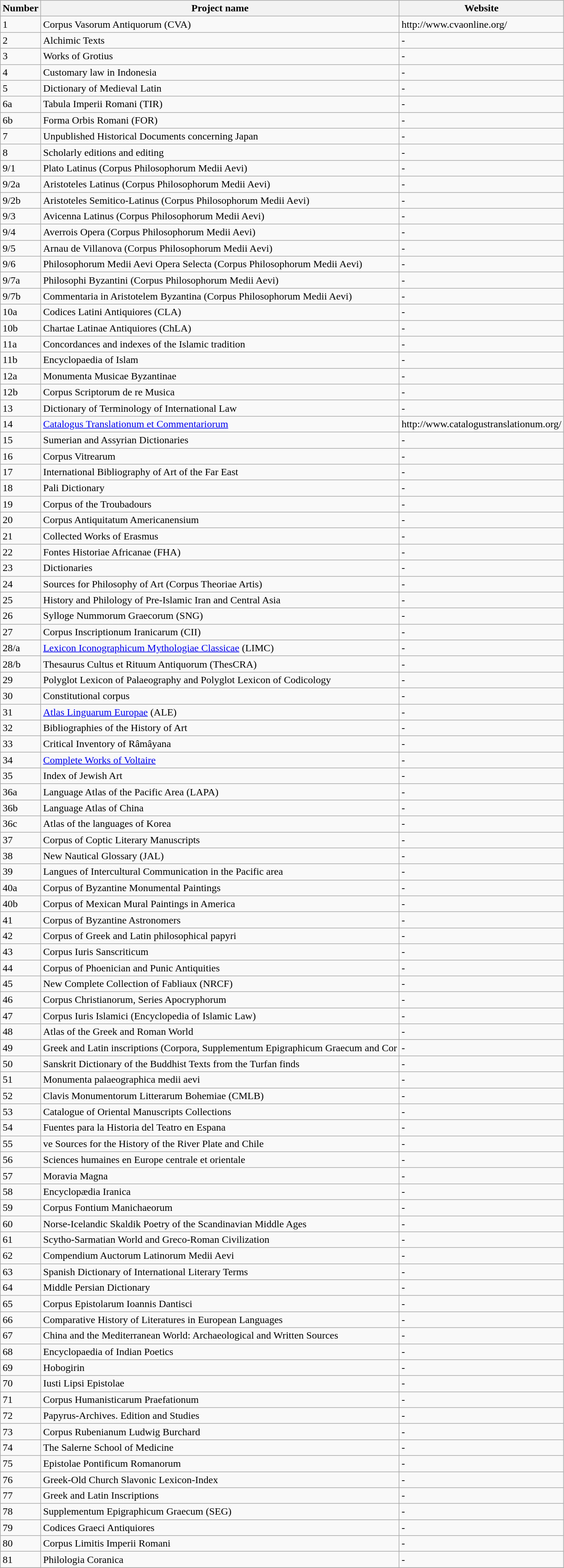<table class="wikitable">
<tr>
<th>Number</th>
<th>Project name</th>
<th>Website</th>
</tr>
<tr>
<td>1</td>
<td>Corpus Vasorum Antiquorum (CVA)</td>
<td>http://www.cvaonline.org/</td>
</tr>
<tr>
<td>2</td>
<td>Alchimic Texts</td>
<td>-</td>
</tr>
<tr>
<td>3</td>
<td>Works of Grotius</td>
<td>-</td>
</tr>
<tr>
<td>4</td>
<td>Customary law in Indonesia</td>
<td>-</td>
</tr>
<tr>
<td>5</td>
<td>Dictionary of Medieval Latin</td>
<td>-</td>
</tr>
<tr>
<td>6a</td>
<td>Tabula Imperii Romani (TIR)</td>
<td>-</td>
</tr>
<tr>
<td>6b</td>
<td>Forma Orbis Romani (FOR)</td>
<td>-</td>
</tr>
<tr>
<td>7</td>
<td>Unpublished Historical Documents concerning Japan</td>
<td>-</td>
</tr>
<tr>
<td>8</td>
<td>Scholarly editions and editing</td>
<td>-</td>
</tr>
<tr>
<td>9/1</td>
<td>Plato Latinus (Corpus Philosophorum Medii Aevi)</td>
<td>-</td>
</tr>
<tr>
<td>9/2a</td>
<td>Aristoteles Latinus (Corpus Philosophorum Medii Aevi)</td>
<td>-</td>
</tr>
<tr>
<td>9/2b</td>
<td>Aristoteles Semitico-Latinus (Corpus Philosophorum Medii Aevi)</td>
<td>-</td>
</tr>
<tr>
<td>9/3</td>
<td>Avicenna Latinus (Corpus Philosophorum Medii Aevi)</td>
<td>-</td>
</tr>
<tr>
<td>9/4</td>
<td>Averrois Opera (Corpus Philosophorum Medii Aevi)</td>
<td>-</td>
</tr>
<tr>
<td>9/5</td>
<td>Arnau de Villanova (Corpus Philosophorum Medii Aevi)</td>
<td>-</td>
</tr>
<tr>
<td>9/6</td>
<td>Philosophorum Medii Aevi Opera Selecta (Corpus Philosophorum Medii Aevi)</td>
<td>-</td>
</tr>
<tr>
<td>9/7a</td>
<td>Philosophi Byzantini (Corpus Philosophorum Medii Aevi)</td>
<td>-</td>
</tr>
<tr>
<td>9/7b</td>
<td>Commentaria in Aristotelem Byzantina (Corpus Philosophorum Medii Aevi)</td>
<td>-</td>
</tr>
<tr>
<td>10a</td>
<td>Codices Latini Antiquiores (CLA)</td>
<td>-</td>
</tr>
<tr>
<td>10b</td>
<td>Chartae Latinae Antiquiores (ChLA)</td>
<td>-</td>
</tr>
<tr>
<td>11a</td>
<td>Concordances and indexes of the Islamic tradition</td>
<td>-</td>
</tr>
<tr>
<td>11b</td>
<td>Encyclopaedia of Islam</td>
<td>-</td>
</tr>
<tr>
<td>12a</td>
<td>Monumenta Musicae Byzantinae</td>
<td>-</td>
</tr>
<tr>
<td>12b</td>
<td>Corpus Scriptorum de re Musica</td>
<td>-</td>
</tr>
<tr>
<td>13</td>
<td>Dictionary of Terminology of International Law</td>
<td>-</td>
</tr>
<tr>
<td>14</td>
<td><a href='#'>Catalogus Translationum et Commentariorum</a></td>
<td>http://www.catalogustranslationum.org/</td>
</tr>
<tr>
<td>15</td>
<td>Sumerian and Assyrian Dictionaries</td>
<td>-</td>
</tr>
<tr>
<td>16</td>
<td>Corpus Vitrearum</td>
<td>-</td>
</tr>
<tr>
<td>17</td>
<td>International Bibliography of Art of the Far East</td>
<td>-</td>
</tr>
<tr>
<td>18</td>
<td>Pali Dictionary</td>
<td>-</td>
</tr>
<tr>
<td>19</td>
<td>Corpus of the Troubadours</td>
<td>-</td>
</tr>
<tr>
<td>20</td>
<td>Corpus Antiquitatum Americanensium</td>
<td>-</td>
</tr>
<tr>
<td>21</td>
<td>Collected Works of Erasmus</td>
<td>-</td>
</tr>
<tr>
<td>22</td>
<td>Fontes Historiae Africanae (FHA)</td>
<td>-</td>
</tr>
<tr>
<td>23</td>
<td>Dictionaries</td>
<td>-</td>
</tr>
<tr>
<td>24</td>
<td>Sources for Philosophy of Art (Corpus Theoriae Artis)</td>
<td>-</td>
</tr>
<tr>
<td>25</td>
<td>History and Philology of Pre-Islamic Iran and Central Asia</td>
<td>-</td>
</tr>
<tr>
<td>26</td>
<td>Sylloge Nummorum Graecorum (SNG)</td>
<td>-</td>
</tr>
<tr>
<td>27</td>
<td>Corpus Inscriptionum Iranicarum (CII)</td>
<td>-</td>
</tr>
<tr>
<td>28/a</td>
<td><a href='#'>Lexicon Iconographicum Mythologiae Classicae</a> (LIMC)</td>
<td>-</td>
</tr>
<tr>
<td>28/b</td>
<td>Thesaurus Cultus et Rituum Antiquorum (ThesCRA)</td>
<td>-</td>
</tr>
<tr>
<td>29</td>
<td>Polyglot Lexicon of Palaeography and Polyglot Lexicon of Codicology</td>
<td>-</td>
</tr>
<tr>
<td>30</td>
<td>Constitutional corpus</td>
<td>-</td>
</tr>
<tr>
<td>31</td>
<td><a href='#'>Atlas Linguarum Europae</a> (ALE)</td>
<td>-</td>
</tr>
<tr>
<td>32</td>
<td>Bibliographies of the History of Art</td>
<td>-</td>
</tr>
<tr>
<td>33</td>
<td>Critical Inventory of Râmâyana</td>
<td>-</td>
</tr>
<tr>
<td>34</td>
<td><a href='#'>Complete Works of Voltaire</a></td>
<td>-</td>
</tr>
<tr>
<td>35</td>
<td>Index of Jewish Art</td>
<td>-</td>
</tr>
<tr>
<td>36a</td>
<td>Language Atlas of the Pacific Area (LAPA)</td>
<td>-</td>
</tr>
<tr>
<td>36b</td>
<td>Language Atlas of China</td>
<td>-</td>
</tr>
<tr>
<td>36c</td>
<td>Atlas of the languages of Korea</td>
<td>-</td>
</tr>
<tr>
<td>37</td>
<td>Corpus of Coptic Literary Manuscripts</td>
<td>-</td>
</tr>
<tr>
<td>38</td>
<td>New Nautical Glossary (JAL)</td>
<td>-</td>
</tr>
<tr>
<td>39</td>
<td>Langues of Intercultural Communication in the Pacific area</td>
<td>-</td>
</tr>
<tr>
<td>40a</td>
<td>Corpus of Byzantine Monumental Paintings</td>
<td>-</td>
</tr>
<tr>
<td>40b</td>
<td>Corpus of Mexican Mural Paintings in America</td>
<td>-</td>
</tr>
<tr>
<td>41</td>
<td>Corpus of Byzantine Astronomers</td>
<td>-</td>
</tr>
<tr>
<td>42</td>
<td>Corpus of Greek and Latin philosophical papyri</td>
<td>-</td>
</tr>
<tr>
<td>43</td>
<td>Corpus Iuris Sanscriticum</td>
<td>-</td>
</tr>
<tr>
<td>44</td>
<td>Corpus of Phoenician and Punic Antiquities</td>
<td>-</td>
</tr>
<tr>
<td>45</td>
<td>New Complete Collection of Fabliaux (NRCF)</td>
<td>-</td>
</tr>
<tr>
<td>46</td>
<td>Corpus Christianorum, Series Apocryphorum</td>
<td>-</td>
</tr>
<tr>
<td>47</td>
<td>Corpus Iuris Islamici (Encyclopedia of Islamic Law)</td>
<td>-</td>
</tr>
<tr>
<td>48</td>
<td>Atlas of the Greek and Roman World</td>
<td>-</td>
</tr>
<tr>
<td>49</td>
<td>Greek and Latin inscriptions (Corpora, Supplementum Epigraphicum Graecum and Cor</td>
<td>-</td>
</tr>
<tr>
<td>50</td>
<td>Sanskrit Dictionary of the Buddhist Texts from the Turfan finds</td>
<td>-</td>
</tr>
<tr>
<td>51</td>
<td>Monumenta palaeographica medii aevi</td>
<td>-</td>
</tr>
<tr>
<td>52</td>
<td>Clavis Monumentorum Litterarum Bohemiae (CMLB)</td>
<td>-</td>
</tr>
<tr>
<td>53</td>
<td>Catalogue of Oriental Manuscripts Collections</td>
<td>-</td>
</tr>
<tr>
<td>54</td>
<td>Fuentes para la Historia del Teatro en Espana</td>
<td>-</td>
</tr>
<tr>
<td>55</td>
<td>ve Sources for the History of the River Plate and Chile</td>
<td>-</td>
</tr>
<tr>
<td>56</td>
<td>Sciences humaines en Europe centrale et orientale</td>
<td>-</td>
</tr>
<tr>
<td>57</td>
<td>Moravia Magna</td>
<td>-</td>
</tr>
<tr>
<td>58</td>
<td>Encyclopædia Iranica</td>
<td>-</td>
</tr>
<tr>
<td>59</td>
<td>Corpus Fontium Manichaeorum</td>
<td>-</td>
</tr>
<tr>
<td>60</td>
<td>Norse-Icelandic Skaldik Poetry of the Scandinavian Middle Ages</td>
<td>-</td>
</tr>
<tr>
<td>61</td>
<td>Scytho-Sarmatian World and Greco-Roman Civilization</td>
<td>-</td>
</tr>
<tr>
<td>62</td>
<td>Compendium Auctorum Latinorum Medii Aevi</td>
<td>-</td>
</tr>
<tr>
<td>63</td>
<td>Spanish Dictionary of International Literary Terms</td>
<td>-</td>
</tr>
<tr>
<td>64</td>
<td>Middle Persian Dictionary</td>
<td>-</td>
</tr>
<tr>
<td>65</td>
<td>Corpus Epistolarum Ioannis Dantisci</td>
<td>-</td>
</tr>
<tr>
<td>66</td>
<td>Comparative History of Literatures in European Languages</td>
<td>-</td>
</tr>
<tr>
<td>67</td>
<td>China and the Mediterranean World: Archaeological and Written Sources</td>
<td>-</td>
</tr>
<tr>
<td>68</td>
<td>Encyclopaedia of Indian Poetics</td>
<td>-</td>
</tr>
<tr>
<td>69</td>
<td>Hobogirin</td>
<td>-</td>
</tr>
<tr>
<td>70</td>
<td>Iusti Lipsi Epistolae</td>
<td>-</td>
</tr>
<tr>
<td>71</td>
<td>Corpus Humanisticarum Praefationum</td>
<td>-</td>
</tr>
<tr>
<td>72</td>
<td>Papyrus-Archives. Edition and Studies</td>
<td>-</td>
</tr>
<tr>
<td>73</td>
<td>Corpus Rubenianum Ludwig Burchard</td>
<td>-</td>
</tr>
<tr>
<td>74</td>
<td>The Salerne School of Medicine</td>
<td>-</td>
</tr>
<tr>
<td>75</td>
<td>Epistolae Pontificum Romanorum</td>
<td>-</td>
</tr>
<tr>
<td>76</td>
<td>Greek-Old Church Slavonic Lexicon-Index</td>
<td>-</td>
</tr>
<tr>
<td>77</td>
<td>Greek and Latin Inscriptions</td>
<td>-</td>
</tr>
<tr>
<td>78</td>
<td>Supplementum Epigraphicum Graecum (SEG)</td>
<td>-</td>
</tr>
<tr>
<td>79</td>
<td>Codices Graeci Antiquiores</td>
<td>-</td>
</tr>
<tr>
<td>80</td>
<td>Corpus Limitis Imperii Romani</td>
<td>-</td>
</tr>
<tr>
<td>81</td>
<td>Philologia Coranica</td>
<td>-</td>
</tr>
<tr>
</tr>
</table>
